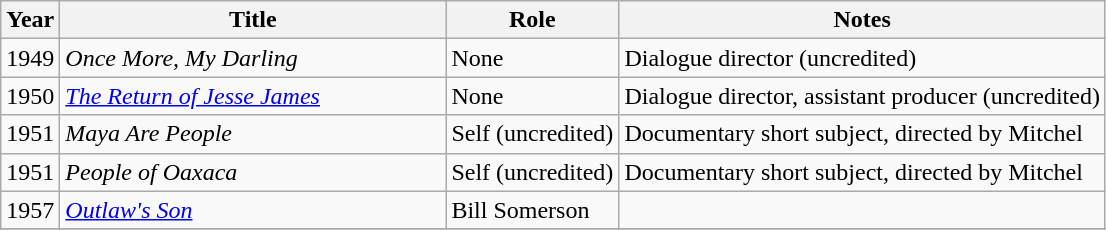<table class="wikitable sortable">
<tr>
<th>Year</th>
<th width="250px">Title</th>
<th class="unsortable">Role</th>
<th class="unsortable">Notes</th>
</tr>
<tr>
<td>1949</td>
<td><em>Once More, My Darling</em></td>
<td>None</td>
<td>Dialogue director (uncredited)</td>
</tr>
<tr>
<td>1950</td>
<td><em><a href='#'>The Return of Jesse James</a></em></td>
<td>None</td>
<td>Dialogue director, assistant producer (uncredited)</td>
</tr>
<tr>
<td>1951</td>
<td><em>Maya Are People</em></td>
<td>Self (uncredited)</td>
<td>Documentary short subject, directed by Mitchel</td>
</tr>
<tr>
<td>1951</td>
<td><em>People of Oaxaca</em></td>
<td>Self (uncredited)</td>
<td>Documentary short subject, directed by Mitchel</td>
</tr>
<tr>
<td>1957</td>
<td><em><a href='#'>Outlaw's Son</a></em></td>
<td>Bill Somerson</td>
<td></td>
</tr>
<tr>
</tr>
</table>
